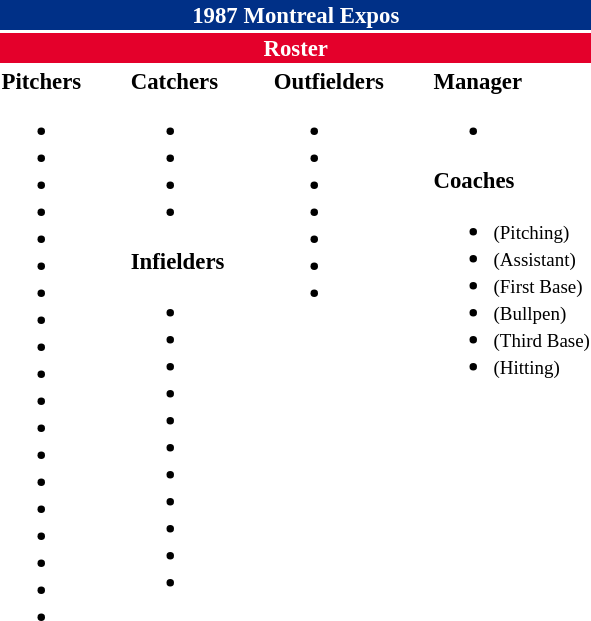<table class="toccolours" style="font-size: 95%;">
<tr>
<th colspan="10" style="background-color: #003087; color: #FFFFFF; text-align: center;">1987 Montreal Expos</th>
</tr>
<tr>
<td colspan="10" style="background-color: #E4002B; color: #FFFFFF; text-align: center;"><strong>Roster</strong></td>
</tr>
<tr>
<td valign="top"><strong>Pitchers</strong><br><ul><li></li><li></li><li></li><li></li><li></li><li></li><li></li><li></li><li></li><li></li><li></li><li></li><li></li><li></li><li></li><li></li><li></li><li></li><li></li></ul></td>
<td width="25px"></td>
<td valign="top"><strong>Catchers</strong><br><ul><li></li><li></li><li></li><li></li></ul><strong>Infielders</strong><ul><li></li><li></li><li></li><li></li><li></li><li></li><li></li><li></li><li></li><li></li><li></li></ul></td>
<td width="25px"></td>
<td valign="top"><strong>Outfielders</strong><br><ul><li></li><li></li><li></li><li></li><li></li><li></li><li></li></ul></td>
<td width="25px"></td>
<td valign="top"><strong>Manager</strong><br><ul><li></li></ul><strong>Coaches</strong><ul><li> <small>(Pitching)</small></li><li> <small>(Assistant)</small></li><li> <small>(First Base)</small></li><li> <small>(Bullpen)</small></li><li> <small>(Third Base)</small></li><li> <small>(Hitting)</small></li></ul></td>
</tr>
<tr>
</tr>
</table>
